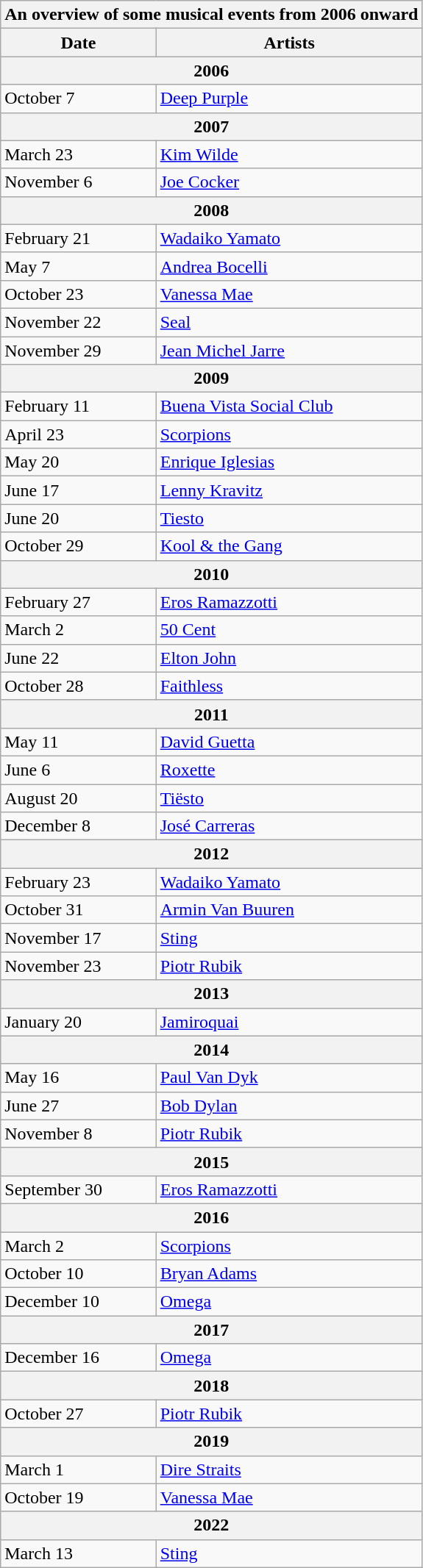<table class="wikitable collapsible collapsed">
<tr>
<th colspan="2">An overview of some musical events from 2006 onward</th>
</tr>
<tr>
<th>Date</th>
<th>Artists</th>
</tr>
<tr style="background:#ddd;">
<th colspan="2"><strong>2006</strong></th>
</tr>
<tr>
<td>October 7</td>
<td><a href='#'>Deep Purple</a></td>
</tr>
<tr style="background:#ddd;">
<th colspan="2"><strong>2007</strong></th>
</tr>
<tr>
<td>March 23</td>
<td><a href='#'>Kim Wilde</a></td>
</tr>
<tr>
<td>November 6</td>
<td><a href='#'>Joe Cocker</a></td>
</tr>
<tr style="background:#ddd;">
<th colspan="2"><strong>2008</strong></th>
</tr>
<tr>
<td>February 21</td>
<td><a href='#'>Wadaiko Yamato</a></td>
</tr>
<tr>
<td>May 7</td>
<td><a href='#'>Andrea Bocelli</a></td>
</tr>
<tr>
<td>October 23</td>
<td><a href='#'>Vanessa Mae</a></td>
</tr>
<tr>
<td>November 22</td>
<td><a href='#'>Seal</a></td>
</tr>
<tr>
<td>November 29</td>
<td><a href='#'>Jean Michel Jarre</a></td>
</tr>
<tr style="background:#ddd;">
<th colspan="2"><strong>2009</strong></th>
</tr>
<tr>
<td>February 11</td>
<td><a href='#'>Buena Vista Social Club</a></td>
</tr>
<tr>
<td>April 23</td>
<td><a href='#'>Scorpions</a></td>
</tr>
<tr>
<td>May 20</td>
<td><a href='#'>Enrique Iglesias</a></td>
</tr>
<tr>
<td>June 17</td>
<td><a href='#'>Lenny Kravitz</a></td>
</tr>
<tr>
<td>June 20</td>
<td><a href='#'>Tiesto</a></td>
</tr>
<tr>
<td>October 29</td>
<td><a href='#'>Kool & the Gang</a></td>
</tr>
<tr style="background:#ddd;">
<th colspan="2"><strong>2010</strong></th>
</tr>
<tr>
<td>February 27</td>
<td><a href='#'>Eros Ramazzotti</a></td>
</tr>
<tr>
<td>March 2</td>
<td><a href='#'>50 Cent</a></td>
</tr>
<tr>
<td>June 22</td>
<td><a href='#'>Elton John</a></td>
</tr>
<tr>
<td>October 28</td>
<td><a href='#'>Faithless</a></td>
</tr>
<tr style="background:#ddd;">
<th colspan="2"><strong>2011</strong></th>
</tr>
<tr>
<td>May 11</td>
<td><a href='#'>David Guetta</a></td>
</tr>
<tr>
<td>June 6</td>
<td><a href='#'>Roxette</a></td>
</tr>
<tr>
<td>August 20</td>
<td><a href='#'>Tiësto</a></td>
</tr>
<tr>
<td>December 8</td>
<td><a href='#'>José Carreras</a></td>
</tr>
<tr style="background:#ddd;">
<th colspan="2"><strong>2012</strong></th>
</tr>
<tr>
<td>February 23</td>
<td><a href='#'>Wadaiko Yamato</a></td>
</tr>
<tr>
<td>October 31</td>
<td><a href='#'>Armin Van Buuren</a></td>
</tr>
<tr>
<td>November 17</td>
<td><a href='#'>Sting</a></td>
</tr>
<tr>
<td>November 23</td>
<td><a href='#'>Piotr Rubik</a></td>
</tr>
<tr style="background:#ddd;">
<th colspan="2"><strong>2013</strong></th>
</tr>
<tr>
<td>January 20</td>
<td><a href='#'>Jamiroquai</a></td>
</tr>
<tr style="background:#ddd;">
<th colspan="3"><strong>2014</strong></th>
</tr>
<tr>
<td>May 16</td>
<td><a href='#'>Paul Van Dyk</a></td>
</tr>
<tr>
<td>June 27</td>
<td><a href='#'>Bob Dylan</a></td>
</tr>
<tr>
<td>November 8</td>
<td><a href='#'>Piotr Rubik</a></td>
</tr>
<tr style="background:#ddd;">
<th colspan="2"><strong>2015</strong></th>
</tr>
<tr>
<td>September 30</td>
<td><a href='#'>Eros Ramazzotti</a></td>
</tr>
<tr style="background:#ddd;">
<th colspan="2"><strong>2016</strong></th>
</tr>
<tr>
<td>March 2</td>
<td><a href='#'>Scorpions</a></td>
</tr>
<tr>
<td>October 10</td>
<td><a href='#'>Bryan Adams</a></td>
</tr>
<tr>
<td>December 10</td>
<td><a href='#'>Omega</a></td>
</tr>
<tr style="background:#ddd;">
<th colspan="2"><strong>2017</strong></th>
</tr>
<tr>
<td>December 16</td>
<td><a href='#'>Omega</a></td>
</tr>
<tr style="background:#ddd;">
<th colspan="2"><strong>2018</strong></th>
</tr>
<tr>
<td>October 27</td>
<td><a href='#'>Piotr Rubik</a></td>
</tr>
<tr style="background:#ddd;">
<th colspan="2"><strong>2019</strong></th>
</tr>
<tr>
<td>March 1</td>
<td><a href='#'>Dire Straits</a></td>
</tr>
<tr>
<td>October 19</td>
<td><a href='#'>Vanessa Mae</a></td>
</tr>
<tr style="background:#ddd;">
<th colspan="2"><strong>2022</strong></th>
</tr>
<tr>
<td>March 13</td>
<td><a href='#'>Sting</a></td>
</tr>
</table>
